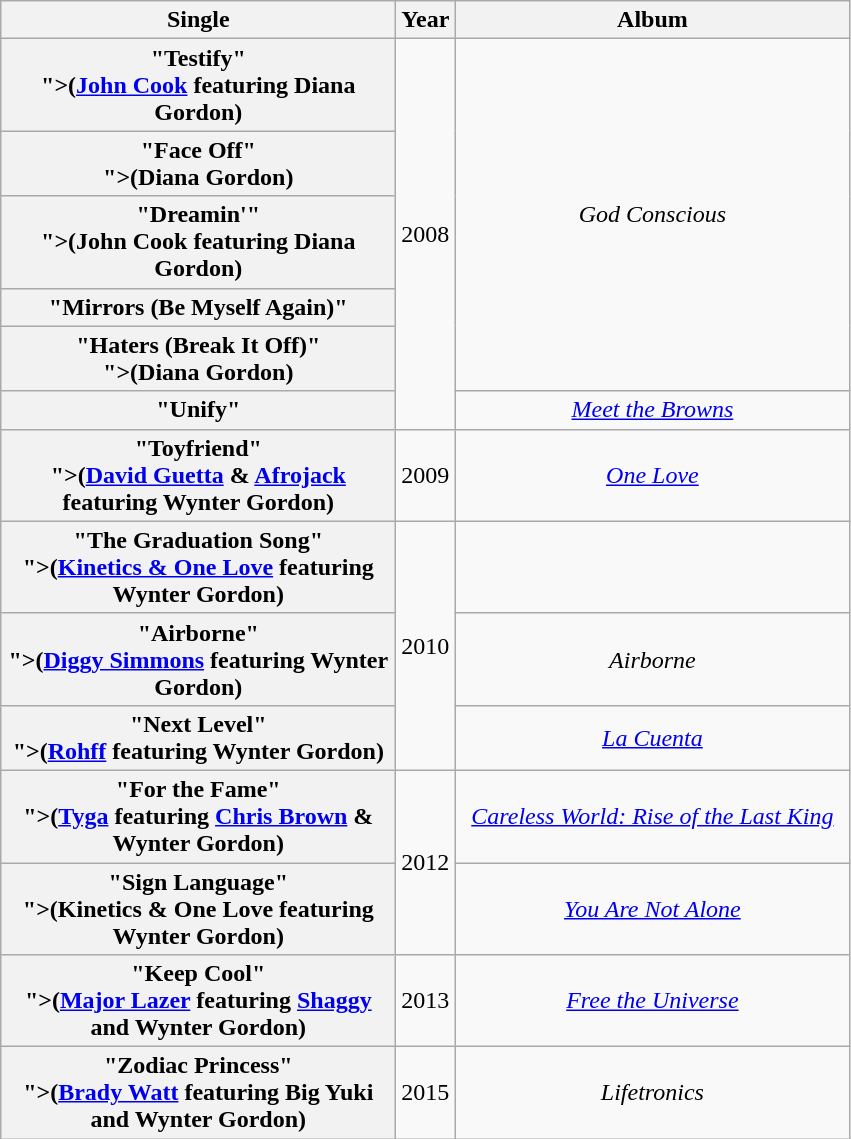<table class="wikitable plainrowheaders" style="text-align:center;" border="1">
<tr>
<th scope="colw" style="width:16em;">Single</th>
<th scope="col" style="width:1em;">Year</th>
<th scope="col" style="width:16em;">Album</th>
</tr>
<tr>
<th scope="row">"Testify" <br><span>">(<a href='#'>John Cook</a> featuring Diana Gordon)</span></th>
<td rowspan=6>2008</td>
<td rowspan="5"><em>God Conscious</em></td>
</tr>
<tr>
<th scope="row">"Face Off" <br><span>">(Diana Gordon)</span></th>
</tr>
<tr>
<th scope="row">"Dreamin'" <br><span>">(John Cook featuring Diana Gordon)</span></th>
</tr>
<tr>
<th scope="row">"Mirrors (Be Myself Again)"</th>
</tr>
<tr>
<th scope="row">"Haters (Break It Off)" <br><span>">(Diana Gordon)</span></th>
</tr>
<tr>
<th scope="row">"Unify"</th>
<td><a href='#'><em>Meet the Browns</em></a></td>
</tr>
<tr>
<th scope="row">"Toyfriend" <br><span>">(<a href='#'>David Guetta</a> & <a href='#'>Afrojack</a> featuring Wynter Gordon)</span></th>
<td>2009</td>
<td><em><a href='#'>One Love</a></em></td>
</tr>
<tr>
<th scope="row">"The Graduation Song" <br><span>">(<a href='#'>Kinetics & One Love</a> featuring Wynter Gordon)</span></th>
<td rowspan="3">2010</td>
<td></td>
</tr>
<tr>
<th scope="row">"Airborne" <br><span>">(<a href='#'>Diggy Simmons</a> featuring Wynter Gordon)</span></th>
<td><em>Airborne</em></td>
</tr>
<tr>
<th scope="row">"Next Level" <br><span>">(<a href='#'>Rohff</a> featuring Wynter Gordon)</span></th>
<td><em><a href='#'>La Cuenta</a></em></td>
</tr>
<tr>
<th scope="row">"For the Fame" <br><span>">(<a href='#'>Tyga</a> featuring <a href='#'>Chris Brown</a> & Wynter Gordon)</span></th>
<td rowspan="2">2012</td>
<td><em><a href='#'>Careless World: Rise of the Last King</a></em></td>
</tr>
<tr>
<th scope="row">"Sign Language" <br><span>">(Kinetics & One Love featuring Wynter Gordon)</span></th>
<td><em><a href='#'>You Are Not Alone</a></em></td>
</tr>
<tr>
<th scope="row">"Keep Cool" <br><span>">(<a href='#'>Major Lazer</a> featuring <a href='#'>Shaggy</a> and Wynter Gordon)</span></th>
<td>2013</td>
<td><em><a href='#'>Free the Universe</a></em></td>
</tr>
<tr>
<th scope="row">"Zodiac Princess" <br><span>">(<a href='#'>Brady Watt</a> featuring Big Yuki and Wynter Gordon)</span></th>
<td>2015</td>
<td><em>Lifetronics</em></td>
</tr>
</table>
